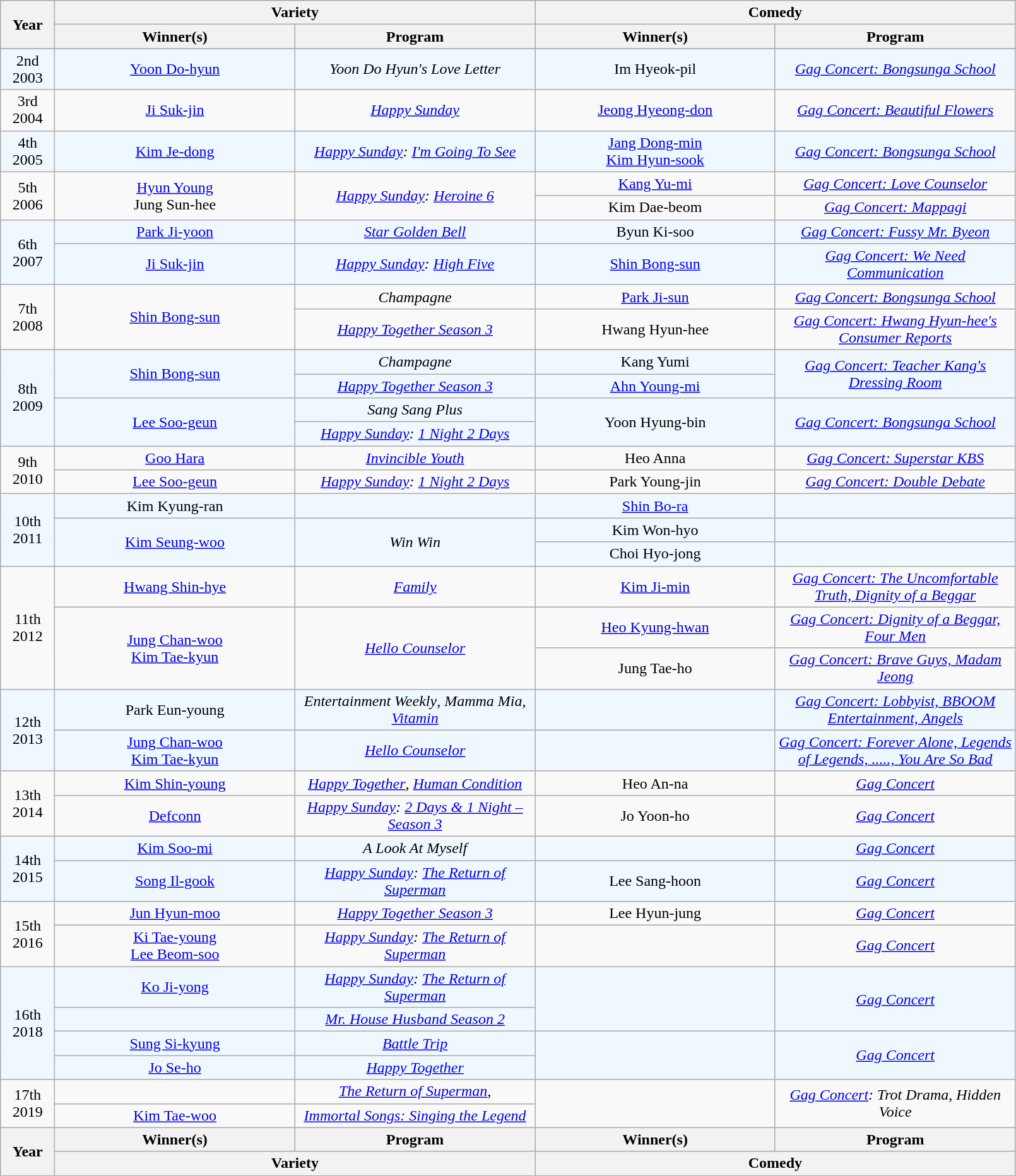<table class="wikitable" style=text-align:center>
<tr>
<th rowspan=2 style="width:50px">Year</th>
<th colspan=2 style="width:500px">Variety</th>
<th colspan=2 style="width:500px">Comedy</th>
</tr>
<tr style="background:#F0F8FF">
<th>Winner(s)</th>
<th>Program</th>
<th>Winner(s)</th>
<th>Program</th>
</tr>
<tr>
</tr>
<tr style="background:#F0F8FF">
<td>2nd<br> 2003</td>
<td style="width:100px"><a href='#'>Yoon Do-hyun</a></td>
<td style="width:100px"><em>Yoon Do Hyun's Love Letter</em></td>
<td style="width:200px">Im Hyeok-pil</td>
<td style="width:200px"><em> <a href='#'>Gag Concert: Bongsunga School</a></em></td>
</tr>
<tr>
<td>3rd<br> 2004</td>
<td><a href='#'>Ji Suk-jin</a></td>
<td><em><a href='#'>Happy Sunday</a></em></td>
<td><a href='#'>Jeong Hyeong-don</a></td>
<td><em> <a href='#'>Gag Concert: Beautiful Flowers</a></em></td>
</tr>
<tr style="background:#F0F8FF">
<td>4th<br> 2005</td>
<td><a href='#'>Kim Je-dong</a></td>
<td><em><a href='#'>Happy Sunday</a>: <a href='#'>I'm Going To See</a></em></td>
<td><a href='#'>Jang Dong-min</a><br><a href='#'>Kim Hyun-sook</a></td>
<td><em> <a href='#'>Gag Concert: Bongsunga School</a></em></td>
</tr>
<tr>
<td rowspan="2">5th<br> 2006</td>
<td rowspan="2"><a href='#'>Hyun Young</a><br>Jung Sun-hee</td>
<td rowspan="2"><em><a href='#'>Happy Sunday</a>: <a href='#'>Heroine 6</a></em></td>
<td><a href='#'>Kang Yu-mi</a></td>
<td><em><a href='#'>Gag Concert: Love Counselor</a></em></td>
</tr>
<tr>
<td>Kim Dae-beom</td>
<td><em><a href='#'>Gag Concert: Mappagi</a></em></td>
</tr>
<tr style="background:#F0F8FF">
<td rowspan=3>6th<br> 2007</td>
<td><a href='#'>Park Ji-yoon</a></td>
<td rowspan=2><em><a href='#'>Star Golden Bell</a></em></td>
<td>Byun Ki-soo</td>
<td><em><a href='#'>Gag Concert: Fussy Mr. Byeon</a></em></td>
</tr>
<tr style="background:#F0F8FF">
<td rowspan=2><a href='#'>Ji Suk-jin</a></td>
<td rowspan=2><a href='#'>Shin Bong-sun</a></td>
<td rowspan=2><em><a href='#'>Gag Concert: We Need Communication</a></em></td>
</tr>
<tr style="background:#F0F8FF">
<td><em><a href='#'>Happy Sunday</a>: <a href='#'>High Five</a></em></td>
</tr>
<tr>
<td rowspan=2>7th<br> 2008</td>
<td rowspan=2><a href='#'>Shin Bong-sun</a></td>
<td><em>Champagne</em></td>
<td><a href='#'>Park Ji-sun</a></td>
<td><em><a href='#'>Gag Concert: Bongsunga School</a></em></td>
</tr>
<tr>
<td><em><a href='#'>Happy Together Season 3</a></em></td>
<td>Hwang Hyun-hee</td>
<td><em><a href='#'>Gag Concert: Hwang Hyun-hee's Consumer Reports</a></em></td>
</tr>
<tr style="background:#F0F8FF">
<td rowspan=4>8th<br> 2009</td>
<td rowspan=2><a href='#'>Shin Bong-sun</a></td>
<td><em>Champagne</em></td>
<td>Kang Yumi</td>
<td rowspan=2><em><a href='#'>Gag Concert: Teacher Kang's Dressing Room</a></em></td>
</tr>
<tr style="background:#F0F8FF">
<td><em><a href='#'>Happy Together Season 3</a></em></td>
<td><a href='#'>Ahn Young-mi</a></td>
</tr>
<tr style="background:#F0F8FF">
<td rowspan=2><a href='#'>Lee Soo-geun</a></td>
<td><em>Sang Sang Plus</em></td>
<td rowspan=2>Yoon Hyung-bin</td>
<td rowspan=2><em><a href='#'>Gag Concert: Bongsunga School</a></em></td>
</tr>
<tr style="background:#F0F8FF">
<td><em><a href='#'>Happy Sunday</a>: <a href='#'>1 Night 2 Days</a></em></td>
</tr>
<tr>
<td rowspan=2>9th<br> 2010</td>
<td><a href='#'>Goo Hara</a></td>
<td><em><a href='#'>Invincible Youth</a></em></td>
<td>Heo Anna</td>
<td><em><a href='#'>Gag Concert: Superstar KBS</a></em></td>
</tr>
<tr>
<td><a href='#'>Lee Soo-geun</a></td>
<td><em><a href='#'>Happy Sunday</a>: <a href='#'>1 Night 2 Days</a></em></td>
<td>Park Young-jin</td>
<td><em><a href='#'>Gag Concert: Double Debate</a></em></td>
</tr>
<tr style="background:#F0F8FF">
<td rowspan=3>10th<br> 2011</td>
<td>Kim Kyung-ran</td>
<td></td>
<td><a href='#'>Shin Bo-ra</a></td>
<td></td>
</tr>
<tr style="background:#F0F8FF">
<td rowspan=2><a href='#'>Kim Seung-woo</a></td>
<td rowspan=2><em>Win Win</em></td>
<td>Kim Won-hyo</td>
<td></td>
</tr>
<tr style="background:#F0F8FF">
<td>Choi Hyo-jong</td>
<td></td>
</tr>
<tr>
<td rowspan=3>11th<br> 2012</td>
<td><a href='#'>Hwang Shin-hye</a></td>
<td><em><a href='#'>Family</a></em></td>
<td><a href='#'>Kim Ji-min</a></td>
<td><em><a href='#'>Gag Concert: The Uncomfortable Truth, Dignity of a Beggar</a></em></td>
</tr>
<tr>
<td rowspan=2><a href='#'>Jung Chan-woo</a><br><a href='#'>Kim Tae-kyun</a></td>
<td rowspan=2><em><a href='#'>Hello Counselor</a></em></td>
<td><a href='#'>Heo Kyung-hwan</a></td>
<td><em><a href='#'>Gag Concert: Dignity of a Beggar, Four Men</a></em></td>
</tr>
<tr>
<td>Jung Tae-ho</td>
<td><em><a href='#'>Gag Concert: Brave Guys, Madam Jeong</a></em></td>
</tr>
<tr style="background:#F0F8FF">
<td rowspan=2>12th<br> 2013</td>
<td>Park Eun-young</td>
<td><em>Entertainment Weekly</em>, <em>Mamma Mia</em>, <em><a href='#'>Vitamin</a></em></td>
<td></td>
<td><em><a href='#'>Gag Concert: Lobbyist, BBOOM Entertainment, Angels</a></em></td>
</tr>
<tr style="background:#F0F8FF">
<td><a href='#'>Jung Chan-woo</a><br><a href='#'>Kim Tae-kyun</a></td>
<td><em><a href='#'>Hello Counselor</a></em></td>
<td></td>
<td><em><a href='#'>Gag Concert: Forever Alone, Legends of Legends, ....., You Are So Bad</a></em></td>
</tr>
<tr>
<td rowspan=2>13th<br> 2014</td>
<td><a href='#'>Kim Shin-young</a></td>
<td><em><a href='#'>Happy Together</a></em>, <em><a href='#'>Human Condition</a></em></td>
<td>Heo An-na</td>
<td><em><a href='#'>Gag Concert</a></em></td>
</tr>
<tr>
<td><a href='#'>Defconn</a></td>
<td><em><a href='#'>Happy Sunday</a>: <a href='#'>2 Days & 1 Night – Season 3</a></em></td>
<td>Jo Yoon-ho</td>
<td><em><a href='#'>Gag Concert</a></em></td>
</tr>
<tr style="background:#F0F8FF">
<td rowspan=2>14th<br> 2015</td>
<td><a href='#'>Kim Soo-mi</a></td>
<td><em>A Look At Myself</em></td>
<td></td>
<td><em><a href='#'>Gag Concert</a></em></td>
</tr>
<tr style="background:#F0F8FF">
<td><a href='#'>Song Il-gook</a></td>
<td><em><a href='#'>Happy Sunday</a>: <a href='#'>The Return of Superman</a></em></td>
<td>Lee Sang-hoon</td>
<td><em><a href='#'>Gag Concert</a></em></td>
</tr>
<tr>
<td rowspan=2>15th<br> 2016</td>
<td><a href='#'>Jun Hyun-moo</a></td>
<td><em><a href='#'>Happy Together Season 3</a></em></td>
<td>Lee Hyun-jung</td>
<td><em><a href='#'>Gag Concert</a></em></td>
</tr>
<tr>
<td><a href='#'>Ki Tae-young</a><br><a href='#'>Lee Beom-soo</a></td>
<td><em><a href='#'>Happy Sunday</a>: <a href='#'>The Return of Superman</a></em></td>
<td></td>
<td><em><a href='#'>Gag Concert</a></em></td>
</tr>
<tr style="background:#F0F8FF">
<td rowspan=4>16th<br> 2018</td>
<td><a href='#'>Ko Ji-yong</a></td>
<td><em><a href='#'>Happy Sunday</a>: <a href='#'>The Return of Superman</a></em></td>
<td rowspan=2></td>
<td rowspan=2><em><a href='#'>Gag Concert</a></em></td>
</tr>
<tr style="background:#F0F8FF">
<td></td>
<td><em><a href='#'>Mr. House Husband Season 2</a></em></td>
</tr>
<tr style="background:#F0F8FF">
<td><a href='#'>Sung Si-kyung</a></td>
<td><em><a href='#'>Battle Trip</a></em></td>
<td rowspan=2></td>
<td rowspan=2><em><a href='#'>Gag Concert</a></em></td>
</tr>
<tr style="background:#F0F8FF">
<td><a href='#'>Jo Se-ho</a></td>
<td><em><a href='#'>Happy Together</a></em></td>
</tr>
<tr>
<td rowspan="2">17th<br> 2019</td>
<td></td>
<td><em><a href='#'>The Return of Superman</a>, </em></td>
<td rowspan="2"></td>
<td rowspan="2"><em><a href='#'>Gag Concert</a>: Trot Drama, Hidden Voice</em></td>
</tr>
<tr>
<td><a href='#'>Kim Tae-woo</a></td>
<td><em><a href='#'>Immortal Songs: Singing the Legend</a></em></td>
</tr>
<tr style="background:#F0F8FF">
<th rowspan=2>Year</th>
<th>Winner(s)</th>
<th>Program</th>
<th>Winner(s)</th>
<th>Program</th>
</tr>
<tr>
<th colspan=2>Variety</th>
<th colspan=2>Comedy</th>
</tr>
</table>
